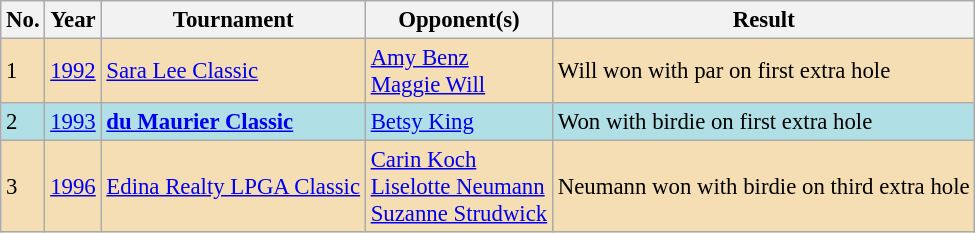<table class="wikitable" style="font-size:95%;">
<tr>
<th>No.</th>
<th>Year</th>
<th>Tournament</th>
<th>Opponent(s)</th>
<th>Result</th>
</tr>
<tr style="background:#F5DEB3;">
<td>1</td>
<td><a href='#'>1992</a></td>
<td><a href='#'>Sara Lee Classic</a></td>
<td> <a href='#'>Amy Benz</a><br> <a href='#'>Maggie Will</a></td>
<td>Will won with par on first extra hole</td>
</tr>
<tr style="background:#B0E0E6;">
<td>2</td>
<td><a href='#'>1993</a></td>
<td><strong><a href='#'>du Maurier Classic</a></strong></td>
<td> <a href='#'>Betsy King</a></td>
<td>Won with birdie on first extra hole</td>
</tr>
<tr style="background:#F5DEB3;">
<td>3</td>
<td><a href='#'>1996</a></td>
<td><a href='#'>Edina Realty LPGA Classic</a></td>
<td> <a href='#'>Carin Koch</a><br> <a href='#'>Liselotte Neumann</a><br> <a href='#'>Suzanne Strudwick</a></td>
<td>Neumann won with birdie on third extra hole</td>
</tr>
</table>
